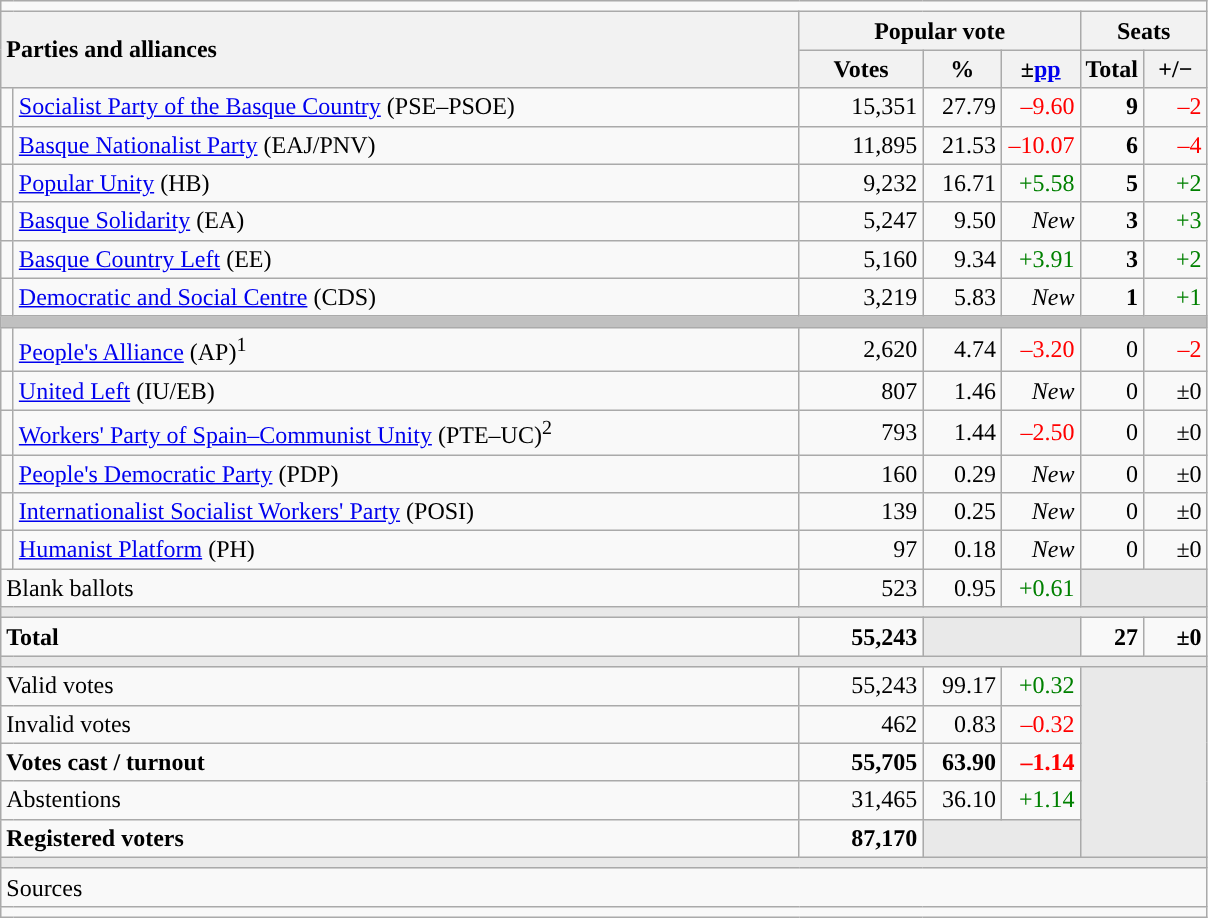<table class="wikitable" style="text-align:right;">
<tr>
<td colspan="7"></td>
</tr>
<tr>
<th style="text-align:left;" rowspan="2" colspan="2" width="525">Parties and alliances</th>
<th colspan="3">Popular vote</th>
<th colspan="2">Seats</th>
</tr>
<tr>
<th width="75">Votes</th>
<th width="45">%</th>
<th width="45">±<a href='#'>pp</a></th>
<th width="35">Total</th>
<th width="35">+/−</th>
</tr>
<tr>
<td width="1" style="color:inherit;background:"></td>
<td align="left"><a href='#'>Socialist Party of the Basque Country</a> (PSE–PSOE)</td>
<td>15,351</td>
<td>27.79</td>
<td style="color:red;">–9.60</td>
<td><strong>9</strong></td>
<td style="color:red;">–2</td>
</tr>
<tr>
<td style="color:inherit;background:"></td>
<td align="left"><a href='#'>Basque Nationalist Party</a> (EAJ/PNV)</td>
<td>11,895</td>
<td>21.53</td>
<td style="color:red;">–10.07</td>
<td><strong>6</strong></td>
<td style="color:red;">–4</td>
</tr>
<tr>
<td style="color:inherit;background:"></td>
<td align="left"><a href='#'>Popular Unity</a> (HB)</td>
<td>9,232</td>
<td>16.71</td>
<td style="color:green;">+5.58</td>
<td><strong>5</strong></td>
<td style="color:green;">+2</td>
</tr>
<tr>
<td style="color:inherit;background:"></td>
<td align="left"><a href='#'>Basque Solidarity</a> (EA)</td>
<td>5,247</td>
<td>9.50</td>
<td><em>New</em></td>
<td><strong>3</strong></td>
<td style="color:green;">+3</td>
</tr>
<tr>
<td style="color:inherit;background:"></td>
<td align="left"><a href='#'>Basque Country Left</a> (EE)</td>
<td>5,160</td>
<td>9.34</td>
<td style="color:green;">+3.91</td>
<td><strong>3</strong></td>
<td style="color:green;">+2</td>
</tr>
<tr>
<td style="color:inherit;background:"></td>
<td align="left"><a href='#'>Democratic and Social Centre</a> (CDS)</td>
<td>3,219</td>
<td>5.83</td>
<td><em>New</em></td>
<td><strong>1</strong></td>
<td style="color:green;">+1</td>
</tr>
<tr>
<td colspan="7" bgcolor="#C0C0C0"></td>
</tr>
<tr>
<td style="color:inherit;background:"></td>
<td align="left"><a href='#'>People's Alliance</a> (AP)<sup>1</sup></td>
<td>2,620</td>
<td>4.74</td>
<td style="color:red;">–3.20</td>
<td>0</td>
<td style="color:red;">–2</td>
</tr>
<tr>
<td style="color:inherit;background:"></td>
<td align="left"><a href='#'>United Left</a> (IU/EB)</td>
<td>807</td>
<td>1.46</td>
<td><em>New</em></td>
<td>0</td>
<td>±0</td>
</tr>
<tr>
<td style="color:inherit;background:"></td>
<td align="left"><a href='#'>Workers' Party of Spain–Communist Unity</a> (PTE–UC)<sup>2</sup></td>
<td>793</td>
<td>1.44</td>
<td style="color:red;">–2.50</td>
<td>0</td>
<td>±0</td>
</tr>
<tr>
<td style="color:inherit;background:"></td>
<td align="left"><a href='#'>People's Democratic Party</a> (PDP)</td>
<td>160</td>
<td>0.29</td>
<td><em>New</em></td>
<td>0</td>
<td>±0</td>
</tr>
<tr>
<td style="color:inherit;background:"></td>
<td align="left"><a href='#'>Internationalist Socialist Workers' Party</a> (POSI)</td>
<td>139</td>
<td>0.25</td>
<td><em>New</em></td>
<td>0</td>
<td>±0</td>
</tr>
<tr>
<td style="color:inherit;background:"></td>
<td align="left"><a href='#'>Humanist Platform</a> (PH)</td>
<td>97</td>
<td>0.18</td>
<td><em>New</em></td>
<td>0</td>
<td>±0</td>
</tr>
<tr>
<td align="left" colspan="2">Blank ballots</td>
<td>523</td>
<td>0.95</td>
<td style="color:green;">+0.61</td>
<td bgcolor="#E9E9E9" colspan="2"></td>
</tr>
<tr>
<td colspan="7" bgcolor="#E9E9E9"></td>
</tr>
<tr style="font-weight:bold;">
<td align="left" colspan="2">Total</td>
<td>55,243</td>
<td bgcolor="#E9E9E9" colspan="2"></td>
<td>27</td>
<td>±0</td>
</tr>
<tr>
<td colspan="7" bgcolor="#E9E9E9"></td>
</tr>
<tr>
<td align="left" colspan="2">Valid votes</td>
<td>55,243</td>
<td>99.17</td>
<td style="color:green;">+0.32</td>
<td bgcolor="#E9E9E9" colspan="2" rowspan="5"></td>
</tr>
<tr>
<td align="left" colspan="2">Invalid votes</td>
<td>462</td>
<td>0.83</td>
<td style="color:red;">–0.32</td>
</tr>
<tr style="font-weight:bold;">
<td align="left" colspan="2">Votes cast / turnout</td>
<td>55,705</td>
<td>63.90</td>
<td style="color:red;">–1.14</td>
</tr>
<tr>
<td align="left" colspan="2">Abstentions</td>
<td>31,465</td>
<td>36.10</td>
<td style="color:green;">+1.14</td>
</tr>
<tr style="font-weight:bold;">
<td align="left" colspan="2">Registered voters</td>
<td>87,170</td>
<td bgcolor="#E9E9E9" colspan="2"></td>
</tr>
<tr>
<td colspan="7" bgcolor="#E9E9E9"></td>
</tr>
<tr>
<td align="left" colspan="7">Sources</td>
</tr>
<tr>
<td colspan="7" style="text-align:left; max-width:790px;"></td>
</tr>
</table>
